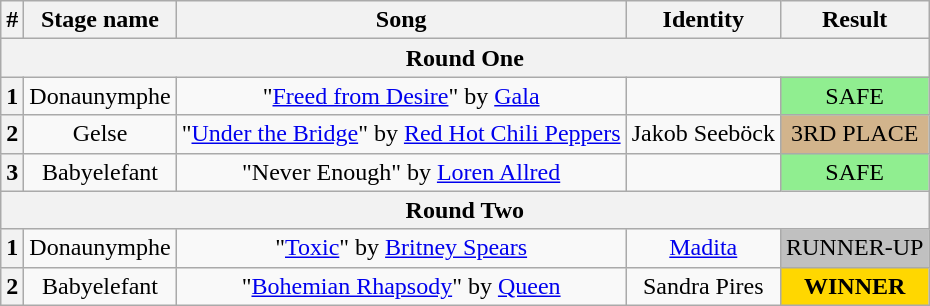<table class="wikitable plainrowheaders" style="text-align: center;">
<tr>
<th>#</th>
<th>Stage name</th>
<th>Song</th>
<th>Identity</th>
<th>Result</th>
</tr>
<tr>
<th colspan="5">Round One</th>
</tr>
<tr>
<th>1</th>
<td>Donaunymphe</td>
<td>"<a href='#'>Freed from Desire</a>" by <a href='#'>Gala</a></td>
<td></td>
<td bgcolor="lightgreen">SAFE</td>
</tr>
<tr>
<th>2</th>
<td>Gelse</td>
<td>"<a href='#'>Under the Bridge</a>" by <a href='#'>Red Hot Chili Peppers</a></td>
<td>Jakob Seeböck</td>
<td bgcolor="tan">3RD PLACE</td>
</tr>
<tr>
<th>3</th>
<td>Babyelefant</td>
<td>"Never Enough" by <a href='#'>Loren Allred</a></td>
<td></td>
<td bgcolor="lightgreen">SAFE</td>
</tr>
<tr>
<th colspan="5">Round Two</th>
</tr>
<tr>
<th>1</th>
<td>Donaunymphe</td>
<td>"<a href='#'>Toxic</a>" by <a href='#'>Britney Spears</a></td>
<td><a href='#'>Madita</a></td>
<td bgcolor=silver>RUNNER-UP</td>
</tr>
<tr>
<th>2</th>
<td>Babyelefant</td>
<td>"<a href='#'>Bohemian Rhapsody</a>" by <a href='#'>Queen</a></td>
<td>Sandra Pires</td>
<td bgcolor=gold><strong>WINNER</strong></td>
</tr>
</table>
